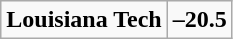<table class="wikitable" style="border: none;">
<tr align="center">
</tr>
<tr align="center">
<td><strong>Louisiana Tech</strong></td>
<td><strong>–20.5</strong></td>
</tr>
</table>
